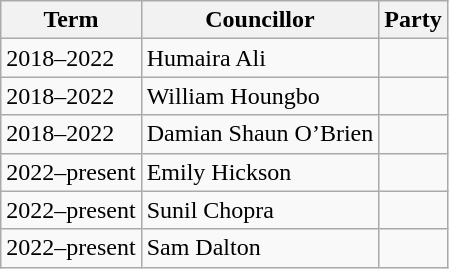<table class="wikitable">
<tr>
<th>Term</th>
<th>Councillor</th>
<th colspan=2>Party</th>
</tr>
<tr>
<td>2018–2022</td>
<td>Humaira Ali</td>
<td></td>
</tr>
<tr>
<td>2018–2022</td>
<td>William Houngbo</td>
<td></td>
</tr>
<tr>
<td>2018–2022</td>
<td>Damian Shaun O’Brien</td>
<td></td>
</tr>
<tr>
<td>2022–present</td>
<td>Emily Hickson</td>
<td></td>
</tr>
<tr>
<td>2022–present</td>
<td>Sunil Chopra</td>
<td></td>
</tr>
<tr>
<td>2022–present</td>
<td>Sam Dalton</td>
<td></td>
</tr>
</table>
